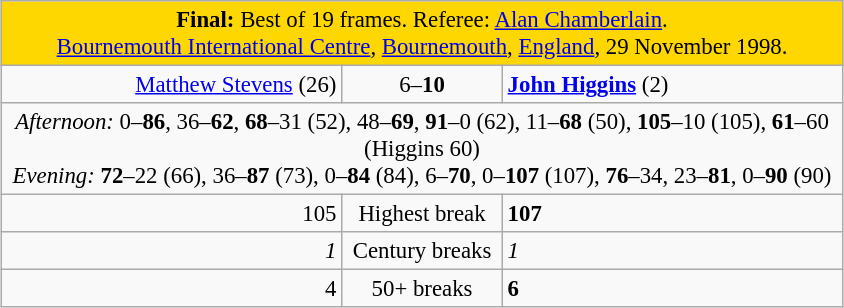<table class="wikitable" style="font-size: 95%; margin: 1em auto 1em auto;">
<tr>
<td colspan="3" align="center" bgcolor="#ffd700"><strong>Final:</strong> Best of 19 frames. Referee: <a href='#'>Alan Chamberlain</a>.<br><a href='#'>Bournemouth International Centre</a>, <a href='#'>Bournemouth</a>, <a href='#'>England</a>, 29 November 1998.</td>
</tr>
<tr>
<td width="220" align="right"><a href='#'>Matthew Stevens</a> (26)<br></td>
<td width="100" align="center">6–<strong>10</strong></td>
<td width="220"><strong><a href='#'>John Higgins</a></strong> (2)<br></td>
</tr>
<tr>
<td colspan="3" align="center" style="font-size: 100%"><em>Afternoon:</em> 0–<strong>86</strong>, 36–<strong>62</strong>, <strong>68</strong>–31 (52), 48–<strong>69</strong>, <strong>91</strong>–0 (62), 11–<strong>68</strong> (50), <strong>105</strong>–10 (105), <strong>61</strong>–60 (Higgins 60)<br><em>Evening:</em> <strong>72</strong>–22 (66), 36–<strong>87</strong> (73), 0–<strong>84</strong> (84), 6–<strong>70</strong>, 0–<strong>107</strong> (107), <strong>76</strong>–34, 23–<strong>81</strong>, 0–<strong>90</strong> (90)</td>
</tr>
<tr>
<td align="right">105</td>
<td align="center">Highest break</td>
<td align="left"><strong>107</strong></td>
</tr>
<tr>
<td align="right"><em>1</em></td>
<td align="center">Century breaks</td>
<td align="left"><em>1</em></td>
</tr>
<tr>
<td align="right">4</td>
<td align="center">50+ breaks</td>
<td align="left"><strong>6</strong></td>
</tr>
</table>
